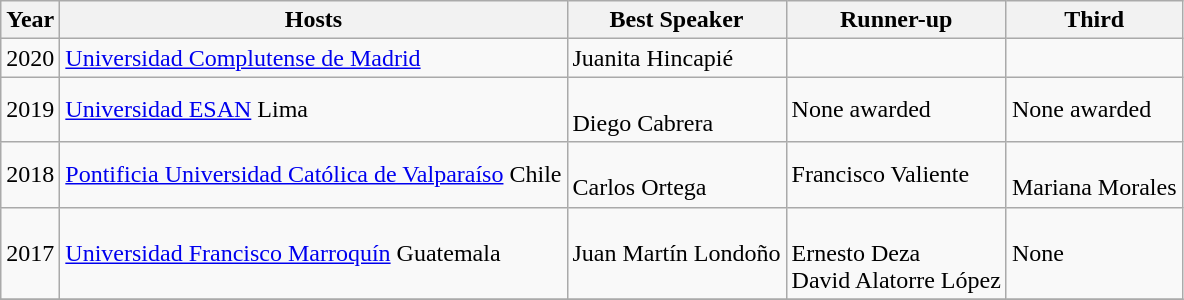<table class="wikitable collapsible">
<tr>
<th>Year</th>
<th>Hosts</th>
<th>Best Speaker</th>
<th>Runner-up</th>
<th>Third</th>
</tr>
<tr>
<td>2020</td>
<td> <a href='#'>Universidad Complutense de Madrid</a></td>
<td> Juanita Hincapié</td>
<td></td>
<td></td>
</tr>
<tr>
<td>2019</td>
<td> <a href='#'>Universidad ESAN</a> Lima</td>
<td><br>Diego Cabrera</td>
<td>None awarded</td>
<td>None awarded</td>
</tr>
<tr>
<td>2018</td>
<td> <a href='#'>Pontificia Universidad Católica de Valparaíso</a> Chile</td>
<td><br>Carlos Ortega</td>
<td> Francisco Valiente</td>
<td><br>Mariana Morales</td>
</tr>
<tr>
<td>2017</td>
<td> <a href='#'>Universidad Francisco Marroquín</a> Guatemala</td>
<td> Juan Martín Londoño</td>
<td><br>Ernesto Deza<br> 
David Alatorre López</td>
<td>None</td>
</tr>
<tr>
</tr>
</table>
